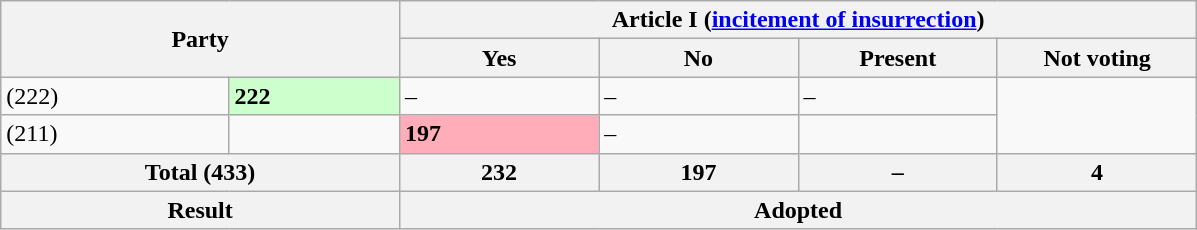<table class="wikitable">
<tr>
<th style="width:20%;" colspan="2" rowspan="2">Party</th>
<th colspan="4">Article I (<a href='#'>incitement of insurrection</a>)</th>
</tr>
<tr>
<th style="width:10%;">Yes</th>
<th style="width:10%;">No</th>
<th style="width:10%;">Present</th>
<th style="width:10%;">Not voting</th>
</tr>
<tr>
<td> (222)</td>
<td style="background:#cfc;"><strong>222</strong></td>
<td>–</td>
<td>–</td>
<td>–</td>
</tr>
<tr>
<td> (211)</td>
<td></td>
<td style="background:#ffaeb9;"><strong>197</strong></td>
<td>–</td>
<td></td>
</tr>
<tr>
<th colspan="2">Total (433)</th>
<th>232</th>
<th>197</th>
<th>–</th>
<th>4</th>
</tr>
<tr>
<th colspan="2">Result</th>
<th colspan="4">Adopted</th>
</tr>
</table>
